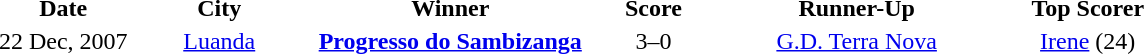<table border="0" style="text-align:center;">
<tr>
<th width=125px>Date</th>
<th width=75px>City</th>
<th width=225px>Winner</th>
<th>Score</th>
<th width=225px>Runner-Up</th>
<th>Top Scorer</th>
</tr>
<tr>
<td>22 Dec, 2007</td>
<td><a href='#'>Luanda</a></td>
<td><strong><a href='#'>Progresso do Sambizanga</a></strong></td>
<td>3–0</td>
<td><a href='#'>G.D. Terra Nova</a></td>
<td align=center><a href='#'>Irene</a> (24)</td>
</tr>
</table>
